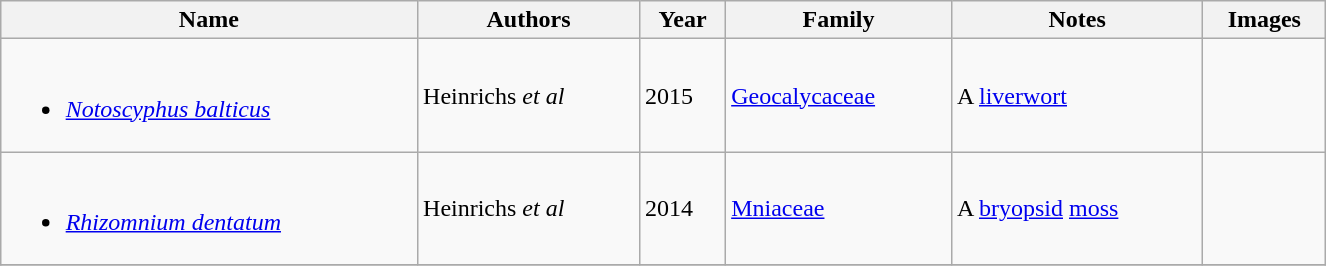<table class="wikitable sortable" style="margin:auto; width:70%;">
<tr>
<th>Name</th>
<th>Authors</th>
<th>Year</th>
<th>Family</th>
<th>Notes</th>
<th>Images</th>
</tr>
<tr>
<td><br><ul><li><em><a href='#'>Notoscyphus balticus</a></em></li></ul></td>
<td>Heinrichs <em>et al</em></td>
<td>2015</td>
<td><a href='#'>Geocalycaceae</a></td>
<td>A <a href='#'>liverwort</a></td>
<td></td>
</tr>
<tr>
<td><br><ul><li><em><a href='#'>Rhizomnium dentatum</a></em></li></ul></td>
<td>Heinrichs <em>et al</em></td>
<td>2014</td>
<td><a href='#'>Mniaceae</a></td>
<td>A <a href='#'>bryopsid</a> <a href='#'>moss</a></td>
<td></td>
</tr>
<tr>
</tr>
</table>
